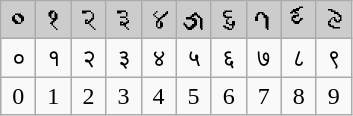<table class="wikitable" style="text-align:center">
<tr bgcolor="#CCCCCC">
<td>𑑐</td>
<td>𑑑</td>
<td>𑑒</td>
<td>𑑓</td>
<td>𑑔</td>
<td>𑑕</td>
<td>𑑖</td>
<td>𑑗</td>
<td>𑑘</td>
<td>𑑙</td>
</tr>
<tr>
<td>०</td>
<td>१</td>
<td>२</td>
<td>३</td>
<td>४</td>
<td>५</td>
<td>६</td>
<td>७</td>
<td>८</td>
<td>९</td>
</tr>
<tr>
<td>0</td>
<td>1</td>
<td>2</td>
<td>3</td>
<td>4</td>
<td>5</td>
<td>6</td>
<td>7</td>
<td>8</td>
<td>9</td>
</tr>
</table>
